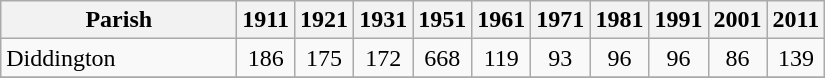<table class="wikitable" style="text-align:center;">
<tr>
<th width="150">Parish<br></th>
<th width="30">1911<br></th>
<th width="30">1921<br></th>
<th width="30">1931<br></th>
<th width="30">1951<br></th>
<th width="30">1961<br></th>
<th width="30">1971<br></th>
<th width="30">1981<br></th>
<th width="30">1991<br></th>
<th width="30">2001<br></th>
<th width="30">2011 <br></th>
</tr>
<tr>
<td align=left>Diddington</td>
<td align="center">186</td>
<td align="center">175</td>
<td align="center">172</td>
<td align="center">668</td>
<td align="center">119</td>
<td align="center">93</td>
<td align="center">96</td>
<td align="center">96</td>
<td align="center">86</td>
<td align="center">139</td>
</tr>
<tr>
</tr>
</table>
